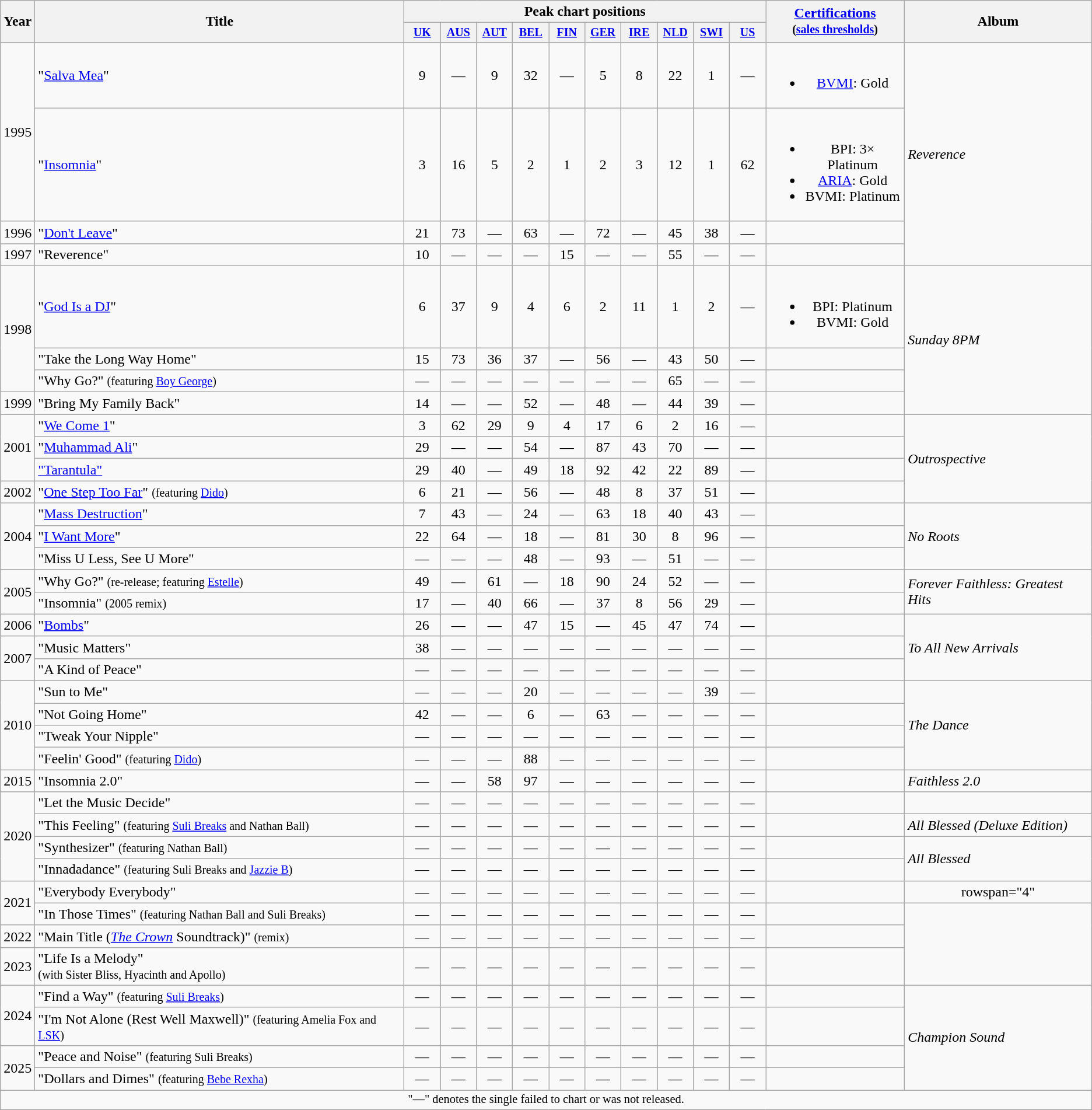<table class="wikitable" style="text-align:center;">
<tr>
<th scope="col" rowspan="2">Year</th>
<th scope="col" rowspan="2">Title</th>
<th scope="col" colspan="10">Peak chart positions</th>
<th scope="col" rowspan="2"><a href='#'>Certifications</a><br><small>(<a href='#'>sales thresholds</a>)</small></th>
<th scope="col" rowspan="2">Album</th>
</tr>
<tr style="font-size:smaller;">
<th scope="col" width="35"><a href='#'>UK</a><br></th>
<th scope="col" width="35"><a href='#'>AUS</a><br></th>
<th scope="col" width="35"><a href='#'>AUT</a><br></th>
<th scope="col" width="35"><a href='#'>BEL</a><br></th>
<th scope="col" width="35"><a href='#'>FIN</a><br></th>
<th scope="col" width="35"><a href='#'>GER</a><br></th>
<th scope="col" width="35"><a href='#'>IRE</a><br></th>
<th scope="col" width="35"><a href='#'>NLD</a><br></th>
<th scope="col" width="35"><a href='#'>SWI</a><br></th>
<th scope="col" width="35"><a href='#'>US</a></th>
</tr>
<tr>
<td rowspan="2">1995</td>
<td align="left">"<a href='#'>Salva Mea</a>"</td>
<td>9</td>
<td>—</td>
<td>9</td>
<td>32</td>
<td>—</td>
<td>5</td>
<td>8</td>
<td>22</td>
<td>1</td>
<td>—</td>
<td><br><ul><li><a href='#'>BVMI</a>: Gold</li></ul></td>
<td rowspan="4" style="text-align:left;"><em>Reverence</em></td>
</tr>
<tr>
<td align="left">"<a href='#'>Insomnia</a>"</td>
<td>3</td>
<td>16</td>
<td>5</td>
<td>2</td>
<td>1</td>
<td>2</td>
<td>3</td>
<td>12</td>
<td>1</td>
<td>62</td>
<td><br><ul><li>BPI: 3× Platinum</li><li><a href='#'>ARIA</a>: Gold</li><li>BVMI: Platinum</li></ul></td>
</tr>
<tr>
<td>1996</td>
<td align="left">"<a href='#'>Don't Leave</a>"</td>
<td>21</td>
<td>73</td>
<td>—</td>
<td>63</td>
<td>—</td>
<td>72</td>
<td>—</td>
<td>45</td>
<td>38</td>
<td>—</td>
<td></td>
</tr>
<tr>
<td>1997</td>
<td align="left">"Reverence"</td>
<td>10</td>
<td>—</td>
<td>—</td>
<td>—</td>
<td>15</td>
<td>—</td>
<td>—</td>
<td>55</td>
<td>—</td>
<td>—</td>
<td></td>
</tr>
<tr>
<td rowspan="3">1998</td>
<td align="left">"<a href='#'>God Is a DJ</a>"</td>
<td>6</td>
<td>37</td>
<td>9</td>
<td>4</td>
<td>6</td>
<td>2</td>
<td>11</td>
<td>1</td>
<td>2</td>
<td>—</td>
<td><br><ul><li>BPI: Platinum</li><li>BVMI: Gold</li></ul></td>
<td rowspan="4" style="text-align:left;"><em>Sunday 8PM</em></td>
</tr>
<tr>
<td align="left">"Take the Long Way Home"</td>
<td>15</td>
<td>73</td>
<td>36</td>
<td>37</td>
<td>—</td>
<td>56</td>
<td>—</td>
<td>43</td>
<td>50</td>
<td>—</td>
<td></td>
</tr>
<tr>
<td align="left">"Why Go?" <small>(featuring <a href='#'>Boy George</a>)</small></td>
<td>—</td>
<td>—</td>
<td>—</td>
<td>—</td>
<td>—</td>
<td>—</td>
<td>—</td>
<td>65</td>
<td>—</td>
<td>—</td>
<td></td>
</tr>
<tr>
<td>1999</td>
<td align="left">"Bring My Family Back"</td>
<td>14</td>
<td>—</td>
<td>—</td>
<td>52</td>
<td>—</td>
<td>48</td>
<td>—</td>
<td>44</td>
<td>39</td>
<td>—</td>
<td></td>
</tr>
<tr>
<td rowspan="3">2001</td>
<td align="left">"<a href='#'>We Come 1</a>"</td>
<td>3</td>
<td>62</td>
<td>29</td>
<td>9</td>
<td>4</td>
<td>17</td>
<td>6</td>
<td>2</td>
<td>16</td>
<td>—</td>
<td></td>
<td rowspan="4" style="text-align:left;"><em>Outrospective</em></td>
</tr>
<tr>
<td align="left">"<a href='#'>Muhammad Ali</a>"</td>
<td>29</td>
<td>—</td>
<td>—</td>
<td>54</td>
<td>—</td>
<td>87</td>
<td>43</td>
<td>70</td>
<td>—</td>
<td>—</td>
<td></td>
</tr>
<tr>
<td align="left"><a href='#'>"Tarantula"</a></td>
<td>29</td>
<td>40</td>
<td>—</td>
<td>49</td>
<td>18</td>
<td>92</td>
<td>42</td>
<td>22</td>
<td>89</td>
<td>—</td>
<td></td>
</tr>
<tr>
<td>2002</td>
<td align="left">"<a href='#'>One Step Too Far</a>" <small>(featuring <a href='#'>Dido</a>)</small></td>
<td>6</td>
<td>21</td>
<td>—</td>
<td>56</td>
<td>—</td>
<td>48</td>
<td>8</td>
<td>37</td>
<td>51</td>
<td>—</td>
<td></td>
</tr>
<tr>
<td rowspan="3">2004</td>
<td align="left">"<a href='#'>Mass Destruction</a>"</td>
<td>7</td>
<td>43</td>
<td>—</td>
<td>24</td>
<td>—</td>
<td>63</td>
<td>18</td>
<td>40</td>
<td>43</td>
<td>—</td>
<td></td>
<td rowspan="3" style="text-align:left;"><em>No Roots</em></td>
</tr>
<tr>
<td align="left">"<a href='#'>I Want More</a>"</td>
<td>22</td>
<td>64</td>
<td>—</td>
<td>18</td>
<td>—</td>
<td>81</td>
<td>30</td>
<td>8</td>
<td>96</td>
<td>—</td>
<td></td>
</tr>
<tr>
<td align="left">"Miss U Less, See U More"</td>
<td>—</td>
<td>—</td>
<td>—</td>
<td>48</td>
<td>—</td>
<td>93</td>
<td>—</td>
<td>51</td>
<td>—</td>
<td>—</td>
<td></td>
</tr>
<tr>
<td rowspan="2">2005</td>
<td align="left">"Why Go?" <small>(re-release; featuring <a href='#'>Estelle</a>)</small></td>
<td>49</td>
<td>—</td>
<td>61</td>
<td>—</td>
<td>18</td>
<td>90</td>
<td>24</td>
<td>52</td>
<td>—</td>
<td>—</td>
<td></td>
<td rowspan="2" style="text-align:left;"><em>Forever Faithless: Greatest Hits</em></td>
</tr>
<tr>
<td align="left">"Insomnia" <small>(2005 remix)</small></td>
<td>17</td>
<td>—</td>
<td>40</td>
<td>66</td>
<td>—</td>
<td>37</td>
<td>8</td>
<td>56</td>
<td>29</td>
<td>—</td>
<td></td>
</tr>
<tr>
<td>2006</td>
<td align="left">"<a href='#'>Bombs</a>"</td>
<td>26</td>
<td>—</td>
<td>—</td>
<td>47</td>
<td>15</td>
<td>—</td>
<td>45</td>
<td>47</td>
<td>74</td>
<td>—</td>
<td></td>
<td rowspan="3" style="text-align:left;"><em>To All New Arrivals</em></td>
</tr>
<tr>
<td rowspan="2">2007</td>
<td align="left">"Music Matters"</td>
<td>38</td>
<td>—</td>
<td>—</td>
<td>—</td>
<td>—</td>
<td>—</td>
<td>—</td>
<td>—</td>
<td>—</td>
<td>—</td>
<td></td>
</tr>
<tr>
<td align="left">"A Kind of Peace"</td>
<td>—</td>
<td>—</td>
<td>—</td>
<td>—</td>
<td>—</td>
<td>—</td>
<td>—</td>
<td>—</td>
<td>—</td>
<td>—</td>
<td></td>
</tr>
<tr>
<td rowspan="4">2010</td>
<td align="left">"Sun to Me"</td>
<td>—</td>
<td>—</td>
<td>—</td>
<td>20</td>
<td>—</td>
<td>—</td>
<td>—</td>
<td>—</td>
<td>39</td>
<td>—</td>
<td></td>
<td rowspan="4" style="text-align:left;"><em>The Dance</em></td>
</tr>
<tr>
<td align="left">"Not Going Home"</td>
<td>42</td>
<td>—</td>
<td>—</td>
<td>6</td>
<td>—</td>
<td>63</td>
<td>—</td>
<td>—</td>
<td>—</td>
<td>—</td>
<td></td>
</tr>
<tr>
<td align="left">"Tweak Your Nipple"</td>
<td>—</td>
<td>—</td>
<td>—</td>
<td>—</td>
<td>—</td>
<td>—</td>
<td>—</td>
<td>—</td>
<td>—</td>
<td>—</td>
<td></td>
</tr>
<tr>
<td align="left">"Feelin' Good" <small>(featuring <a href='#'>Dido</a>)</small></td>
<td>—</td>
<td>—</td>
<td>—</td>
<td>88</td>
<td>—</td>
<td>—</td>
<td>—</td>
<td>—</td>
<td>—</td>
<td>—</td>
<td></td>
</tr>
<tr>
<td>2015</td>
<td align="left">"Insomnia 2.0"</td>
<td>—</td>
<td>—</td>
<td>58</td>
<td>97</td>
<td>—</td>
<td>—</td>
<td>—</td>
<td>—</td>
<td>—</td>
<td>—</td>
<td></td>
<td style="text-align:left;"><em>Faithless 2.0</em></td>
</tr>
<tr>
<td rowspan="4">2020</td>
<td align="left">"Let the Music Decide"</td>
<td>—</td>
<td>—</td>
<td>—</td>
<td>—</td>
<td>—</td>
<td>—</td>
<td>—</td>
<td>—</td>
<td>—</td>
<td>—</td>
<td></td>
<td></td>
</tr>
<tr>
<td align="left">"This Feeling"  <small>(featuring <a href='#'>Suli Breaks</a> and Nathan Ball)</small></td>
<td>—</td>
<td>—</td>
<td>—</td>
<td>—</td>
<td>—</td>
<td>—</td>
<td>—</td>
<td>—</td>
<td>—</td>
<td>—</td>
<td></td>
<td style="text-align:left;"><em>All Blessed (Deluxe Edition)</em></td>
</tr>
<tr>
<td align="left">"Synthesizer" <small>(featuring Nathan Ball)</small></td>
<td>—</td>
<td>—</td>
<td>—</td>
<td>—</td>
<td>—</td>
<td>—</td>
<td>—</td>
<td>—</td>
<td>—</td>
<td>—</td>
<td></td>
<td style="text-align:left" rowspan="2"><em>All Blessed</em></td>
</tr>
<tr>
<td align="left">"Innadadance" <small>(featuring Suli Breaks and <a href='#'>Jazzie B</a>)</small></td>
<td>—</td>
<td>—</td>
<td>—</td>
<td>—</td>
<td>—</td>
<td>—</td>
<td>—</td>
<td>—</td>
<td>—</td>
<td>—</td>
<td></td>
</tr>
<tr>
<td rowspan="2">2021</td>
<td align="left">"Everybody Everybody"</td>
<td>—</td>
<td>—</td>
<td>—</td>
<td>—</td>
<td>—</td>
<td>—</td>
<td>—</td>
<td>—</td>
<td>—</td>
<td>—</td>
<td></td>
<td>rowspan="4" </td>
</tr>
<tr>
<td align="left">"In Those Times" <small>(featuring Nathan Ball and Suli Breaks)</small></td>
<td>—</td>
<td>—</td>
<td>—</td>
<td>—</td>
<td>—</td>
<td>—</td>
<td>—</td>
<td>—</td>
<td>—</td>
<td>—</td>
<td></td>
</tr>
<tr>
<td>2022</td>
<td align="left">"Main Title (<em><a href='#'>The Crown</a></em> Soundtrack)" <small>(remix)</small></td>
<td>—</td>
<td>—</td>
<td>—</td>
<td>—</td>
<td>—</td>
<td>—</td>
<td>—</td>
<td>—</td>
<td>—</td>
<td>—</td>
<td></td>
</tr>
<tr>
<td>2023</td>
<td align="left">"Life Is a Melody"<br><small>(with Sister Bliss, Hyacinth and Apollo)</small></td>
<td>—</td>
<td>—</td>
<td>—</td>
<td>—</td>
<td>—</td>
<td>—</td>
<td>—</td>
<td>—</td>
<td>—</td>
<td>—</td>
<td></td>
</tr>
<tr>
<td rowspan="2">2024</td>
<td align="left">"Find a Way" <small>(featuring <a href='#'>Suli Breaks</a>)</small></td>
<td>—</td>
<td>—</td>
<td>—</td>
<td>—</td>
<td>—</td>
<td>—</td>
<td>—</td>
<td>—</td>
<td>—</td>
<td>—</td>
<td></td>
<td style="text-align:left" rowspan="4"><em>Champion Sound</em></td>
</tr>
<tr>
<td align="left">"I'm Not Alone (Rest Well Maxwell)" <small>(featuring Amelia Fox and <a href='#'>LSK</a>)</small></td>
<td>—</td>
<td>—</td>
<td>—</td>
<td>—</td>
<td>—</td>
<td>—</td>
<td>—</td>
<td>—</td>
<td>—</td>
<td>—</td>
<td></td>
</tr>
<tr>
<td rowspan="2">2025</td>
<td align="left">"Peace and Noise" <small>(featuring Suli Breaks)</small></td>
<td>—</td>
<td>—</td>
<td>—</td>
<td>—</td>
<td>—</td>
<td>—</td>
<td>—</td>
<td>—</td>
<td>—</td>
<td>—</td>
<td></td>
</tr>
<tr>
<td align="left">"Dollars and Dimes" <small>(featuring <a href='#'>Bebe Rexha</a>)</small></td>
<td>—</td>
<td>—</td>
<td>—</td>
<td>—</td>
<td>—</td>
<td>—</td>
<td>—</td>
<td>—</td>
<td>—</td>
<td>—</td>
<td></td>
</tr>
<tr>
<td colspan="30" style="font-size:85%">"—" denotes the single failed to chart or was not released.</td>
</tr>
</table>
